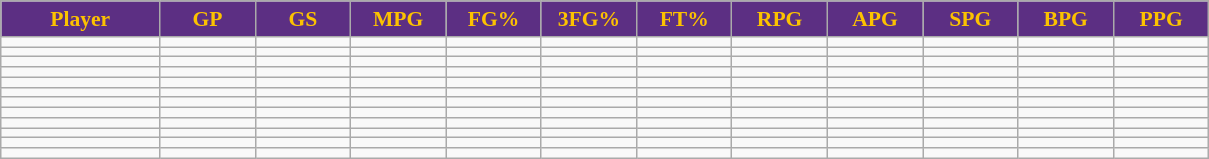<table class="wikitable sortable" style="font-size: 90%">
<tr>
<th style="background:#5C2F83; color:#FCC200" width="10%">Player</th>
<th style="background:#5C2F83; color:#FCC200" width="6%">GP</th>
<th style="background:#5C2F83; color:#FCC200" width="6%">GS</th>
<th style="background:#5C2F83; color:#FCC200" width="6%">MPG</th>
<th style="background:#5C2F83; color:#FCC200" width="6%">FG%</th>
<th style="background:#5C2F83; color:#FCC200" width="6%">3FG%</th>
<th style="background:#5C2F83; color:#FCC200" width="6%">FT%</th>
<th style="background:#5C2F83; color:#FCC200" width="6%">RPG</th>
<th style="background:#5C2F83; color:#FCC200" width="6%">APG</th>
<th style="background:#5C2F83; color:#FCC200" width="6%">SPG</th>
<th style="background:#5C2F83; color:#FCC200" width="6%">BPG</th>
<th style="background:#5C2F83; color:#FCC200" width="6%">PPG</th>
</tr>
<tr>
<td></td>
<td></td>
<td></td>
<td></td>
<td></td>
<td></td>
<td></td>
<td></td>
<td></td>
<td></td>
<td></td>
<td></td>
</tr>
<tr>
<td></td>
<td></td>
<td></td>
<td></td>
<td></td>
<td></td>
<td></td>
<td></td>
<td></td>
<td></td>
<td></td>
<td></td>
</tr>
<tr>
<td></td>
<td></td>
<td></td>
<td></td>
<td></td>
<td></td>
<td></td>
<td></td>
<td></td>
<td></td>
<td></td>
<td></td>
</tr>
<tr>
<td></td>
<td></td>
<td></td>
<td></td>
<td></td>
<td></td>
<td></td>
<td></td>
<td></td>
<td></td>
<td></td>
<td></td>
</tr>
<tr>
<td></td>
<td></td>
<td></td>
<td></td>
<td></td>
<td></td>
<td></td>
<td></td>
<td></td>
<td></td>
<td></td>
<td></td>
</tr>
<tr>
<td></td>
<td></td>
<td></td>
<td></td>
<td></td>
<td></td>
<td></td>
<td></td>
<td></td>
<td></td>
<td></td>
<td></td>
</tr>
<tr>
<td></td>
<td></td>
<td></td>
<td></td>
<td></td>
<td></td>
<td></td>
<td></td>
<td></td>
<td></td>
<td></td>
<td></td>
</tr>
<tr>
<td></td>
<td></td>
<td></td>
<td></td>
<td></td>
<td></td>
<td></td>
<td></td>
<td></td>
<td></td>
<td></td>
<td></td>
</tr>
<tr>
<td></td>
<td></td>
<td></td>
<td></td>
<td></td>
<td></td>
<td></td>
<td></td>
<td></td>
<td></td>
<td></td>
<td></td>
</tr>
<tr>
<td></td>
<td></td>
<td></td>
<td></td>
<td></td>
<td></td>
<td></td>
<td></td>
<td></td>
<td></td>
<td></td>
<td></td>
</tr>
<tr>
<td></td>
<td></td>
<td></td>
<td></td>
<td></td>
<td></td>
<td></td>
<td></td>
<td></td>
<td></td>
<td></td>
<td></td>
</tr>
<tr>
<td></td>
<td></td>
<td></td>
<td></td>
<td></td>
<td></td>
<td></td>
<td></td>
<td></td>
<td></td>
<td></td>
<td></td>
</tr>
</table>
